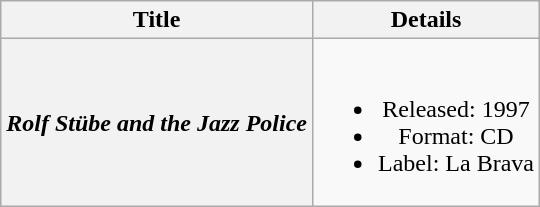<table class="wikitable plainrowheaders" style="text-align:center;" border="1">
<tr>
<th>Title</th>
<th>Details</th>
</tr>
<tr>
<th scope="row"><em>Rolf Stübe and the Jazz Police</em></th>
<td><br><ul><li>Released: 1997</li><li>Format: CD</li><li>Label: La Brava</li></ul></td>
</tr>
</table>
